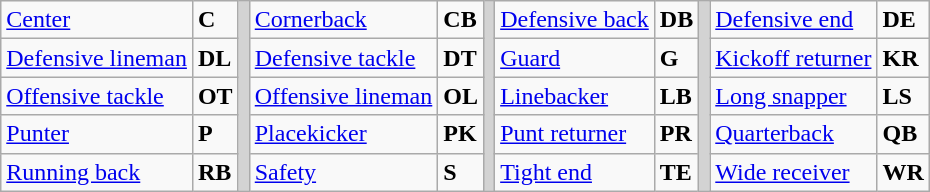<table class="wikitable">
<tr>
<td><a href='#'>Center</a></td>
<td><strong>C</strong></td>
<td rowSpan="6" style="background-color:lightgrey;"></td>
<td><a href='#'>Cornerback</a></td>
<td><strong>CB</strong></td>
<td rowSpan="6" style="background-color:lightgrey;"></td>
<td><a href='#'>Defensive back</a></td>
<td><strong>DB</strong></td>
<td rowSpan="6" style="background-color:lightgrey;"></td>
<td><a href='#'>Defensive end</a></td>
<td><strong>DE</strong></td>
</tr>
<tr>
<td><a href='#'>Defensive lineman</a></td>
<td><strong>DL</strong></td>
<td><a href='#'>Defensive tackle</a></td>
<td><strong>DT</strong></td>
<td><a href='#'>Guard</a></td>
<td><strong>G</strong></td>
<td><a href='#'>Kickoff returner</a></td>
<td><strong>KR</strong></td>
</tr>
<tr>
<td><a href='#'>Offensive tackle</a></td>
<td><strong>OT</strong></td>
<td><a href='#'>Offensive lineman</a></td>
<td><strong>OL</strong></td>
<td><a href='#'>Linebacker</a></td>
<td><strong>LB</strong></td>
<td><a href='#'>Long snapper</a></td>
<td><strong>LS</strong></td>
</tr>
<tr>
<td><a href='#'>Punter</a></td>
<td><strong>P</strong></td>
<td><a href='#'>Placekicker</a></td>
<td><strong>PK</strong></td>
<td><a href='#'>Punt returner</a></td>
<td><strong>PR</strong></td>
<td><a href='#'>Quarterback</a></td>
<td><strong>QB</strong></td>
</tr>
<tr>
<td><a href='#'>Running back</a></td>
<td><strong>RB</strong></td>
<td><a href='#'>Safety</a></td>
<td><strong>S</strong></td>
<td><a href='#'>Tight end</a></td>
<td><strong>TE</strong></td>
<td><a href='#'>Wide receiver</a></td>
<td><strong>WR</strong></td>
</tr>
</table>
